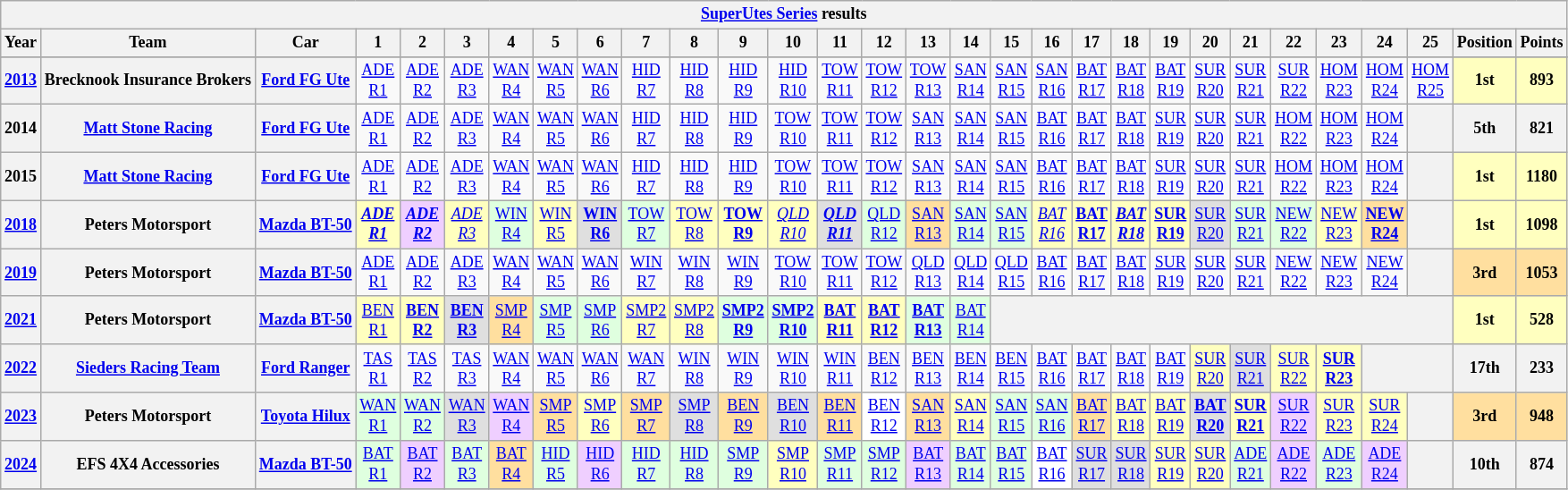<table class="wikitable" style="text-align:center; font-size:75%">
<tr>
<th colspan=30><a href='#'>SuperUtes Series</a> results</th>
</tr>
<tr>
<th>Year</th>
<th>Team</th>
<th>Car</th>
<th>1</th>
<th>2</th>
<th>3</th>
<th>4</th>
<th>5</th>
<th>6</th>
<th>7</th>
<th>8</th>
<th>9</th>
<th>10</th>
<th>11</th>
<th>12</th>
<th>13</th>
<th>14</th>
<th>15</th>
<th>16</th>
<th>17</th>
<th>18</th>
<th>19</th>
<th>20</th>
<th>21</th>
<th>22</th>
<th>23</th>
<th>24</th>
<th>25</th>
<th>Position</th>
<th>Points</th>
</tr>
<tr>
</tr>
<tr>
<th><a href='#'>2013</a></th>
<th>Brecknook Insurance Brokers</th>
<th><a href='#'>Ford FG Ute</a></th>
<td style="background: #"><a href='#'>ADE<br>R1</a><br></td>
<td style="background: #"><a href='#'>ADE<br>R2</a><br></td>
<td style="background: #"><a href='#'>ADE<br>R3</a><br></td>
<td style="background: #"><a href='#'>WAN<br>R4</a><br></td>
<td style="background: #"><a href='#'>WAN<br>R5</a><br></td>
<td style="background: #"><a href='#'>WAN<br>R6</a><br></td>
<td style="background: #"><a href='#'>HID<br>R7</a><br></td>
<td style="background: #"><a href='#'>HID<br>R8</a><br></td>
<td style="background: #"><a href='#'>HID<br>R9</a><br></td>
<td style="background: #"><a href='#'>HID<br>R10</a><br></td>
<td style="background: #"><a href='#'>TOW<br>R11</a><br></td>
<td style="background: #"><a href='#'>TOW<br>R12</a><br></td>
<td style="background: #"><a href='#'>TOW<br>R13</a><br></td>
<td style="background: #"><a href='#'>SAN<br>R14</a><br></td>
<td style="background: #"><a href='#'>SAN<br>R15</a><br></td>
<td style="background: #"><a href='#'>SAN<br>R16</a><br></td>
<td style="background: #"><a href='#'>BAT<br>R17</a><br></td>
<td style="background: #"><a href='#'>BAT<br>R18</a><br></td>
<td style="background: #"><a href='#'>BAT<br>R19</a><br></td>
<td style="background: #"><a href='#'>SUR<br>R20</a><br></td>
<td style="background: #"><a href='#'>SUR<br>R21</a><br></td>
<td style="background: #"><a href='#'>SUR<br>R22</a><br></td>
<td style="background: #"><a href='#'>HOM<br>R23</a><br></td>
<td style="background: #"><a href='#'>HOM<br>R24</a><br></td>
<td style="background: #"><a href='#'>HOM<br>R25</a><br></td>
<td style="background: #ffffbf" align="center"><strong>1st</strong></td>
<td style="background: #ffffbf" align="center"><strong>893</strong></td>
</tr>
<tr>
<th 2014 V8 Utes Racing Series>2014</th>
<th><a href='#'>Matt Stone Racing</a></th>
<th><a href='#'>Ford FG Ute</a></th>
<td style="background: #"><a href='#'>ADE<br>R1</a><br></td>
<td style="background: #"><a href='#'>ADE<br>R2</a><br></td>
<td style="background: #"><a href='#'>ADE<br>R3</a><br></td>
<td style="background: #"><a href='#'>WAN<br>R4</a><br></td>
<td style="background: #"><a href='#'>WAN<br>R5</a><br></td>
<td style="background: #"><a href='#'>WAN<br>R6</a><br></td>
<td style="background: #"><a href='#'>HID<br>R7</a><br></td>
<td style="background: #"><a href='#'>HID<br>R8</a><br></td>
<td style="background: #"><a href='#'>HID<br>R9</a><br></td>
<td style="background: #"><a href='#'>TOW<br>R10</a><br></td>
<td style="background: #"><a href='#'>TOW<br>R11</a><br></td>
<td style="background: #"><a href='#'>TOW<br>R12</a><br></td>
<td style="background: #"><a href='#'>SAN<br>R13</a><br></td>
<td style="background: #"><a href='#'>SAN<br>R14</a><br></td>
<td style="background: #"><a href='#'>SAN<br>R15</a><br></td>
<td style="background: #"><a href='#'>BAT<br>R16</a><br></td>
<td style="background: #"><a href='#'>BAT<br>R17</a><br></td>
<td style="background: #"><a href='#'>BAT<br>R18</a><br></td>
<td style="background: #"><a href='#'>SUR<br>R19</a><br></td>
<td style="background: #"><a href='#'>SUR<br>R20</a><br></td>
<td style="background: #"><a href='#'>SUR<br>R21</a><br></td>
<td style="background: #"><a href='#'>HOM<br>R22</a><br></td>
<td style="background: #"><a href='#'>HOM<br>R23</a><br></td>
<td style="background: #"><a href='#'>HOM<br>R24</a><br></td>
<th colspan=1></th>
<th>5th</th>
<th>821</th>
</tr>
<tr>
<th 2015 V8 Utes Racing Series>2015</th>
<th><a href='#'>Matt Stone Racing</a></th>
<th><a href='#'>Ford FG Ute</a></th>
<td style="background: #"><a href='#'>ADE<br>R1</a><br></td>
<td style="background: #"><a href='#'>ADE<br>R2</a><br></td>
<td style="background: #"><a href='#'>ADE<br>R3</a><br></td>
<td style="background: #"><a href='#'>WAN<br>R4</a><br></td>
<td style="background: #"><a href='#'>WAN<br>R5</a><br></td>
<td style="background: #"><a href='#'>WAN<br>R6</a><br></td>
<td style="background: #"><a href='#'>HID<br>R7</a><br></td>
<td style="background: #"><a href='#'>HID<br>R8</a><br></td>
<td style="background: #"><a href='#'>HID<br>R9</a><br></td>
<td style="background: #"><a href='#'>TOW<br>R10</a><br></td>
<td style="background: #"><a href='#'>TOW<br>R11</a><br></td>
<td style="background: #"><a href='#'>TOW<br>R12</a><br></td>
<td style="background: #"><a href='#'>SAN<br>R13</a><br></td>
<td style="background: #"><a href='#'>SAN<br>R14</a><br></td>
<td style="background: #"><a href='#'>SAN<br>R15</a><br></td>
<td style="background: #"><a href='#'>BAT<br>R16</a><br></td>
<td style="background: #"><a href='#'>BAT<br>R17</a><br></td>
<td style="background: #"><a href='#'>BAT<br>R18</a><br></td>
<td style="background: #"><a href='#'>SUR<br>R19</a><br></td>
<td style="background: #"><a href='#'>SUR<br>R20</a><br></td>
<td style="background: #"><a href='#'>SUR<br>R21</a><br></td>
<td style="background: #"><a href='#'>HOM<br>R22</a><br></td>
<td style="background: #"><a href='#'>HOM<br>R23</a><br></td>
<td style="background: #"><a href='#'>HOM<br>R24</a><br></td>
<th colspan=1></th>
<td style="background: #ffffbf" align="center"><strong>1st</strong></td>
<td style="background: #ffffbf" align="center"><strong>1180</strong></td>
</tr>
<tr>
<th><a href='#'>2018</a></th>
<th>Peters Motorsport</th>
<th><a href='#'>Mazda BT-50</a></th>
<td style="background: #ffffbf"><strong><em><a href='#'>ADE<br>R1</a><br></em></strong></td>
<td style="background: #efcfff"><strong><em><a href='#'>ADE<br>R2</a><br></em></strong></td>
<td style="background: #ffffbf"><em><a href='#'>ADE<br>R3</a><br></em></td>
<td style="background: #dfffdf"><a href='#'>WIN<br>R4</a><br></td>
<td style="background: #ffffbf"><a href='#'>WIN<br>R5</a><br></td>
<td style="background: #dfdfdf"><strong><a href='#'>WIN<br>R6</a><br></strong></td>
<td style="background: #dfffdf"><a href='#'>TOW<br>R7</a><br></td>
<td style="background: #ffffbf"><a href='#'>TOW<br>R8</a><br></td>
<td style="background: #ffffbf"><strong><a href='#'>TOW<br>R9</a><br></strong></td>
<td style="background: #ffffbf"><em><a href='#'>QLD<br>R10</a><br></em></td>
<td style="background: #dfdfdf"><strong><em><a href='#'>QLD<br>R11</a><br></em></strong></td>
<td style="background: #dfffdf"><a href='#'>QLD<br>R12</a><br></td>
<td style="background: #ffdf9f"><a href='#'>SAN<br>R13</a><br></td>
<td style="background: #dfffdf"><a href='#'>SAN<br>R14</a><br></td>
<td style="background: #dfffdf"><a href='#'>SAN<br>R15</a><br></td>
<td style="background: #ffffbf"><em><a href='#'>BAT<br>R16</a><br></em></td>
<td style="background: #ffffbf"><strong><a href='#'>BAT<br>R17</a><br></strong></td>
<td style="background: #ffffbf"><strong><em><a href='#'>BAT<br>R18</a><br></em></strong></td>
<td style="background: #ffffbf"><strong><a href='#'>SUR<br>R19</a><br></strong></td>
<td style="background: #dfdfdf"><a href='#'>SUR<br>R20</a><br></td>
<td style="background: #dfffdf"><a href='#'>SUR<br>R21</a><br></td>
<td style="background: #dfffdf"><a href='#'>NEW<br>R22</a><br></td>
<td style="background: #ffffbf"><a href='#'>NEW<br>R23</a><br></td>
<td style="background: #ffdf9f"><strong><a href='#'>NEW<br>R24</a><br></strong></td>
<th colspan=1></th>
<td style="background: #ffffbf" align="center"><strong>1st</strong></td>
<td style="background: #ffffbf" align="center"><strong>1098</strong></td>
</tr>
<tr>
<th><a href='#'>2019</a></th>
<th>Peters Motorsport</th>
<th><a href='#'>Mazda BT-50</a></th>
<td style="background: #"><a href='#'>ADE<br>R1</a><br></td>
<td style="background: #"><a href='#'>ADE<br>R2</a><br></td>
<td style="background: #"><a href='#'>ADE<br>R3</a><br></td>
<td style="background: #"><a href='#'>WAN<br>R4</a><br></td>
<td style="background: #"><a href='#'>WAN<br>R5</a><br></td>
<td style="background: #"><a href='#'>WAN<br>R6</a><br></td>
<td style="background: #"><a href='#'>WIN<br>R7</a><br></td>
<td style="background: #"><a href='#'>WIN<br>R8</a><br></td>
<td style="background: #"><a href='#'>WIN<br>R9</a><br></td>
<td style="background: #"><a href='#'>TOW<br>R10</a><br></td>
<td style="background: #"><a href='#'>TOW<br>R11</a><br></td>
<td style="background: #"><a href='#'>TOW<br>R12</a><br></td>
<td style="background: #"><a href='#'>QLD<br>R13</a><br></td>
<td style="background: #"><a href='#'>QLD<br>R14</a><br></td>
<td style="background: #"><a href='#'>QLD<br>R15</a><br></td>
<td style="background: #"><a href='#'>BAT<br>R16</a><br></td>
<td style="background: #"><a href='#'>BAT<br>R17</a><br></td>
<td style="background: #"><a href='#'>BAT<br>R18</a><br></td>
<td style="background: #"><a href='#'>SUR<br>R19</a><br></td>
<td style="background: #"><a href='#'>SUR<br>R20</a><br></td>
<td style="background: #"><a href='#'>SUR<br>R21</a><br></td>
<td style="background: #"><a href='#'>NEW<br>R22</a><br></td>
<td style="background: #"><a href='#'>NEW<br>R23</a><br></td>
<td style="background: #"><a href='#'>NEW<br>R24</a><br></td>
<th colspan=1></th>
<td style="background: #ffdf9f" align="center"><strong>3rd</strong></td>
<td style="background: #ffdf9f" align="center"><strong>1053</strong></td>
</tr>
<tr>
<th><a href='#'>2021</a></th>
<th>Peters Motorsport</th>
<th><a href='#'>Mazda BT-50</a></th>
<td style="background: #ffffbf"><a href='#'>BEN<br>R1</a><br></td>
<td style="background: #ffffbf"><strong><a href='#'>BEN<br>R2</a><br></strong></td>
<td style="background: #dfdfdf"><strong><a href='#'>BEN<br>R3</a><br></strong></td>
<td style="background: #ffdf9f"><a href='#'>SMP<br>R4</a><br></td>
<td style="background: #dfffdf"><a href='#'>SMP<br>R5</a><br></td>
<td style="background: #dfffdf"><a href='#'>SMP<br>R6</a><br></td>
<td style="background: #ffffbf"><a href='#'>SMP2<br>R7</a><br></td>
<td style="background: #ffffbf"><a href='#'>SMP2<br>R8</a><br></td>
<td style="background: #dfffdf"><strong><a href='#'>SMP2<br>R9</a><br></strong></td>
<td style="background: #dfffdf"><strong><a href='#'>SMP2<br>R10</a><br></strong></td>
<td style="background: #ffffbf"><strong><a href='#'>BAT<br>R11</a><br></strong></td>
<td style="background: #ffffbf"><strong><a href='#'>BAT<br>R12</a><br></strong></td>
<td style="background: #dfffdf"><strong><a href='#'>BAT<br>R13</a><br></strong></td>
<td style="background: #dfffdf"><a href='#'>BAT<br>R14</a><br></td>
<th colspan=11></th>
<td style="background: #ffffbf" align="center"><strong>1st</strong></td>
<td style="background: #ffffbf" align="center"><strong>528</strong></td>
</tr>
<tr>
<th><a href='#'>2022</a></th>
<th><a href='#'>Sieders Racing Team</a></th>
<th><a href='#'>Ford Ranger</a></th>
<td style="background: #"><a href='#'>TAS<br>R1</a><br></td>
<td style="background: #"><a href='#'>TAS<br>R2</a><br></td>
<td style="background: #"><a href='#'>TAS<br>R3</a><br></td>
<td style="background: #"><a href='#'>WAN<br>R4</a><br></td>
<td style="background: #"><a href='#'>WAN<br>R5</a><br></td>
<td style="background: #"><a href='#'>WAN<br>R6</a><br></td>
<td style="background: #"><a href='#'>WAN<br>R7</a><br></td>
<td style="background: #"><a href='#'>WIN<br>R8</a><br></td>
<td style="background: #"><a href='#'>WIN<br>R9</a><br></td>
<td style="background: #"><a href='#'>WIN<br>R10</a><br></td>
<td style="background: #"><a href='#'>WIN<br>R11</a><br></td>
<td style="background: #"><a href='#'>BEN<br>R12</a><br></td>
<td style="background: #"><a href='#'>BEN<br>R13</a><br></td>
<td style="background: #"><a href='#'>BEN<br>R14</a><br></td>
<td style="background: #"><a href='#'>BEN<br>R15</a><br></td>
<td style="background: #"><a href='#'>BAT<br>R16</a><br></td>
<td style="background: #"><a href='#'>BAT<br>R17</a><br></td>
<td style="background: #"><a href='#'>BAT<br>R18</a><br></td>
<td style="background: #"><a href='#'>BAT<br>R19</a><br></td>
<td style="background: #ffffbf"><a href='#'>SUR<br>R20</a><br></td>
<td style="background: #dfdfdf"><a href='#'>SUR<br>R21</a><br></td>
<td style="background: #ffffbf"><a href='#'>SUR<br>R22</a><br></td>
<td style="background: #ffffbf"><strong><a href='#'>SUR<br>R23</a><br></strong></td>
<th colspan=2></th>
<th>17th</th>
<th>233</th>
</tr>
<tr>
<th><a href='#'>2023</a></th>
<th>Peters Motorsport</th>
<th><a href='#'>Toyota Hilux</a></th>
<td style="background: #dfffdf"><a href='#'>WAN<br>R1</a><br></td>
<td style="background: #dfffdf"><a href='#'>WAN<br>R2</a><br></td>
<td style="background: #dfdfdf"><a href='#'>WAN<br>R3</a><br></td>
<td style="background: #efcfff"><a href='#'>WAN<br>R4</a><br></td>
<td style="background: #ffdf9f"><a href='#'>SMP<br>R5</a><br></td>
<td style="background: #ffffbf"><a href='#'>SMP<br>R6</a><br></td>
<td style="background: #ffdf9f"><a href='#'>SMP<br>R7</a><br></td>
<td style="background: #dfdfdf"><a href='#'>SMP<br>R8</a><br></td>
<td style="background: #ffdf9f"><a href='#'>BEN<br>R9</a><br></td>
<td style="background: #dfdfdf"><a href='#'>BEN<br>R10</a><br></td>
<td style="background: #ffdf9f"><a href='#'>BEN<br>R11</a><br></td>
<td style="background: #ffffff"><a href='#'>BEN<br>R12</a><br></td>
<td style="background: #ffdf9f"><a href='#'>SAN<br>R13</a><br></td>
<td style="background: #ffffbf"><a href='#'>SAN<br>R14</a><br></td>
<td style="background: #dfffdf"><a href='#'>SAN<br>R15</a><br></td>
<td style="background: #dfffdf"><a href='#'>SAN<br>R16</a><br></td>
<td style="background: #ffdf9f"><a href='#'>BAT<br>R17</a><br></td>
<td style="background: #ffffbf"><a href='#'>BAT<br>R18</a><br></td>
<td style="background: #ffffbf"><a href='#'>BAT<br>R19</a><br></td>
<td style="background: #dfdfdf"><strong><a href='#'>BAT<br>R20</a><br></strong></td>
<td style="background: #ffffbf"><strong><a href='#'>SUR<br>R21</a><br></strong></td>
<td style="background: #efcfff"><a href='#'>SUR<br>R22</a><br></td>
<td style="background: #ffffbf"><a href='#'>SUR<br>R23</a><br></td>
<td style="background: #ffffbf"><a href='#'>SUR<br>R24</a><br></td>
<th colspan=1></th>
<td style="background: #ffdf9f" align="center"><strong>3rd</strong></td>
<td style="background: #ffdf9f" align="center"><strong>948</strong></td>
</tr>
<tr>
<th><a href='#'>2024</a></th>
<th>EFS 4X4 Accessories</th>
<th><a href='#'>Mazda BT-50</a></th>
<td style="background: #dfffdf"><a href='#'>BAT<br>R1</a><br></td>
<td style="background: #efcfff"><a href='#'>BAT<br>R2</a><br></td>
<td style="background: #dfffdf"><a href='#'>BAT<br>R3</a><br></td>
<td style="background: #ffdf9f"><a href='#'>BAT<br>R4</a><br></td>
<td style="background: #dfffdf"><a href='#'>HID<br>R5</a><br></td>
<td style="background: #efcfff"><a href='#'>HID<br>R6</a><br></td>
<td style="background: #dfffdf"><a href='#'>HID<br>R7</a><br></td>
<td style="background: #dfffdf"><a href='#'>HID<br>R8</a><br></td>
<td style="background: #dfffdf"><a href='#'>SMP<br>R9</a><br></td>
<td style="background: #ffffbf"><a href='#'>SMP<br>R10</a><br></td>
<td style="background: #dfffdf"><a href='#'>SMP<br>R11</a><br></td>
<td style="background: #dfffdf"><a href='#'>SMP<br>R12</a><br></td>
<td style="background: #efcfff"><a href='#'>BAT<br>R13</a><br></td>
<td style="background: #dfffdf"><a href='#'>BAT<br>R14</a><br></td>
<td style="background: #dfffdf"><a href='#'>BAT<br>R15</a><br></td>
<td style="background: #ffffff"><a href='#'>BAT<br>R16</a><br></td>
<td style="background: #dfdfdf"><a href='#'>SUR<br>R17</a><br></td>
<td style="background: #dfdfdf"><a href='#'>SUR<br>R18</a><br></td>
<td style="background: #ffffbf"><a href='#'>SUR<br>R19</a><br></td>
<td style="background: #ffffbf"><a href='#'>SUR<br>R20</a><br></td>
<td style="background: #dfffdf"><a href='#'>ADE<br>R21</a><br></td>
<td style="background: #efcfff"><a href='#'>ADE<br>R22</a><br></td>
<td style="background: #dfffdf"><a href='#'>ADE<br>R23</a><br></td>
<td style="background: #efcfff"><a href='#'>ADE<br>R24</a><br></td>
<th colspan=1></th>
<th>10th</th>
<th>874</th>
</tr>
<tr>
</tr>
</table>
